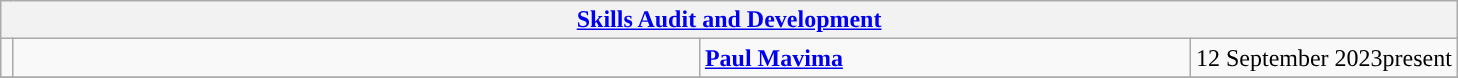<table class="wikitable">
<tr>
<th colspan="4"><a href='#'>Skills Audit and Development</a></th>
</tr>
<tr>
<td style="width: 1px; background: "></td>
<td style="width: 450px;"></td>
<td style="width: 320px;"> <strong><a href='#'>Paul Mavima</a></strong></td>
<td>12 September 2023present</td>
</tr>
<tr>
</tr>
</table>
